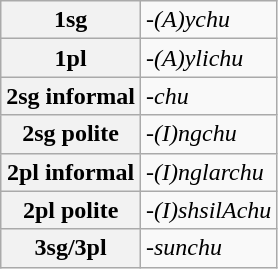<table class="wikitable">
<tr>
<th>1sg</th>
<td><em>-(A)ychu</em></td>
</tr>
<tr>
<th>1pl</th>
<td><em>-(A)ylichu</em></td>
</tr>
<tr>
<th>2sg informal</th>
<td><em>-chu</em></td>
</tr>
<tr>
<th>2sg polite</th>
<td><em>-(I)ngchu</em></td>
</tr>
<tr>
<th>2pl informal</th>
<td><em>-(I)nglarchu</em></td>
</tr>
<tr>
<th>2pl polite</th>
<td><em>-(I)shsilAchu</em></td>
</tr>
<tr>
<th>3sg/3pl</th>
<td><em>-sunchu</em></td>
</tr>
</table>
